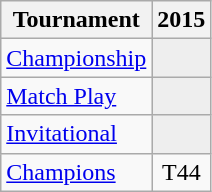<table class="wikitable" style="text-align:center;">
<tr>
<th>Tournament</th>
<th>2015</th>
</tr>
<tr>
<td align="left"><a href='#'>Championship</a></td>
<td style="background:#eeeeee;"></td>
</tr>
<tr>
<td align="left"><a href='#'>Match Play</a></td>
<td style="background:#eeeeee;"></td>
</tr>
<tr>
<td align="left"><a href='#'>Invitational</a></td>
<td style="background:#eeeeee;"></td>
</tr>
<tr>
<td align="left"><a href='#'>Champions</a></td>
<td>T44</td>
</tr>
</table>
